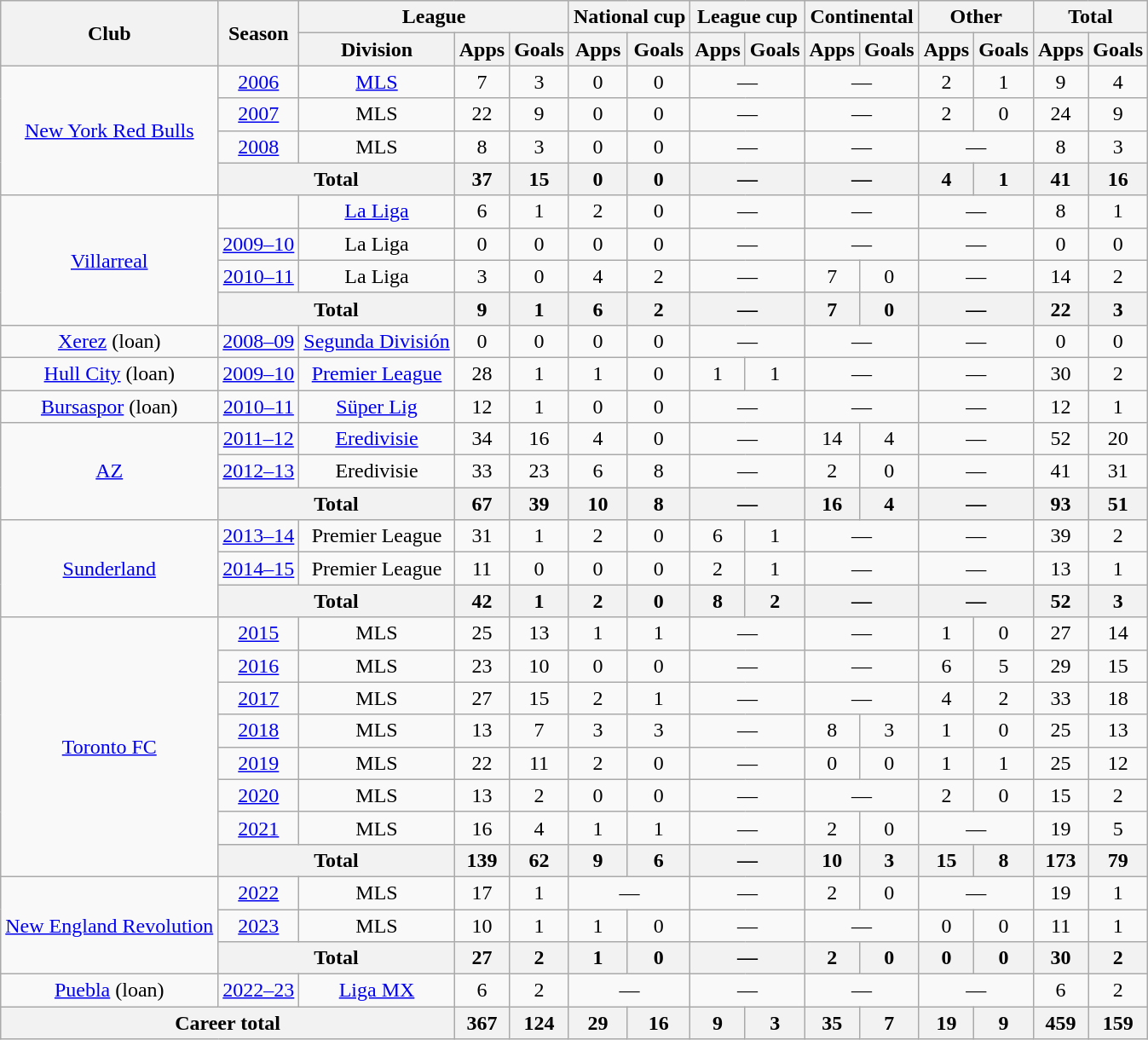<table class="wikitable" style="text-align:center">
<tr>
<th rowspan="2">Club</th>
<th rowspan="2">Season</th>
<th colspan="3">League</th>
<th colspan="2">National cup</th>
<th colspan="2">League cup</th>
<th colspan="2">Continental</th>
<th colspan="2">Other</th>
<th colspan="2">Total</th>
</tr>
<tr>
<th>Division</th>
<th>Apps</th>
<th>Goals</th>
<th>Apps</th>
<th>Goals</th>
<th>Apps</th>
<th>Goals</th>
<th>Apps</th>
<th>Goals</th>
<th>Apps</th>
<th>Goals</th>
<th>Apps</th>
<th>Goals</th>
</tr>
<tr>
<td rowspan="4"><a href='#'>New York Red Bulls</a></td>
<td><a href='#'>2006</a></td>
<td><a href='#'>MLS</a></td>
<td>7</td>
<td>3</td>
<td>0</td>
<td>0</td>
<td colspan="2">—</td>
<td colspan="2">—</td>
<td>2</td>
<td>1</td>
<td>9</td>
<td>4</td>
</tr>
<tr>
<td><a href='#'>2007</a></td>
<td>MLS</td>
<td>22</td>
<td>9</td>
<td>0</td>
<td>0</td>
<td colspan="2">—</td>
<td colspan="2">—</td>
<td>2</td>
<td>0</td>
<td>24</td>
<td>9</td>
</tr>
<tr>
<td><a href='#'>2008</a></td>
<td>MLS</td>
<td>8</td>
<td>3</td>
<td>0</td>
<td>0</td>
<td colspan="2">—</td>
<td colspan="2">—</td>
<td colspan="2">—</td>
<td>8</td>
<td>3</td>
</tr>
<tr>
<th colspan="2">Total</th>
<th>37</th>
<th>15</th>
<th>0</th>
<th>0</th>
<th colspan="2">—</th>
<th colspan="2">—</th>
<th>4</th>
<th>1</th>
<th>41</th>
<th>16</th>
</tr>
<tr>
<td rowspan="4"><a href='#'>Villarreal</a></td>
<td></td>
<td><a href='#'>La Liga</a></td>
<td>6</td>
<td>1</td>
<td>2</td>
<td>0</td>
<td colspan="2">—</td>
<td colspan="2">—</td>
<td colspan="2">—</td>
<td>8</td>
<td>1</td>
</tr>
<tr>
<td><a href='#'>2009–10</a></td>
<td>La Liga</td>
<td>0</td>
<td>0</td>
<td>0</td>
<td>0</td>
<td colspan="2">—</td>
<td colspan="2">—</td>
<td colspan="2">—</td>
<td>0</td>
<td>0</td>
</tr>
<tr>
<td><a href='#'>2010–11</a></td>
<td>La Liga</td>
<td>3</td>
<td>0</td>
<td>4</td>
<td>2</td>
<td colspan="2">—</td>
<td>7</td>
<td>0</td>
<td colspan="2">—</td>
<td>14</td>
<td>2</td>
</tr>
<tr>
<th colspan="2">Total</th>
<th>9</th>
<th>1</th>
<th>6</th>
<th>2</th>
<th colspan="2">—</th>
<th>7</th>
<th>0</th>
<th colspan="2">—</th>
<th>22</th>
<th>3</th>
</tr>
<tr>
<td><a href='#'>Xerez</a> (loan)</td>
<td><a href='#'>2008–09</a></td>
<td><a href='#'>Segunda División</a></td>
<td>0</td>
<td>0</td>
<td>0</td>
<td>0</td>
<td colspan="2">—</td>
<td colspan="2">—</td>
<td colspan="2">—</td>
<td>0</td>
<td>0</td>
</tr>
<tr>
<td><a href='#'>Hull City</a> (loan)</td>
<td><a href='#'>2009–10</a></td>
<td><a href='#'>Premier League</a></td>
<td>28</td>
<td>1</td>
<td>1</td>
<td>0</td>
<td>1</td>
<td>1</td>
<td colspan="2">—</td>
<td colspan="2">—</td>
<td>30</td>
<td>2</td>
</tr>
<tr>
<td><a href='#'>Bursaspor</a> (loan)</td>
<td><a href='#'>2010–11</a></td>
<td><a href='#'>Süper Lig</a></td>
<td>12</td>
<td>1</td>
<td>0</td>
<td>0</td>
<td colspan="2">—</td>
<td colspan="2">—</td>
<td colspan="2">—</td>
<td>12</td>
<td>1</td>
</tr>
<tr>
<td rowspan="3"><a href='#'>AZ</a></td>
<td><a href='#'>2011–12</a></td>
<td><a href='#'>Eredivisie</a></td>
<td>34</td>
<td>16</td>
<td>4</td>
<td>0</td>
<td colspan="2">—</td>
<td>14</td>
<td>4</td>
<td colspan="2">—</td>
<td>52</td>
<td>20</td>
</tr>
<tr>
<td><a href='#'>2012–13</a></td>
<td>Eredivisie</td>
<td>33</td>
<td>23</td>
<td>6</td>
<td>8</td>
<td colspan="2">—</td>
<td>2</td>
<td>0</td>
<td colspan="2">—</td>
<td>41</td>
<td>31</td>
</tr>
<tr>
<th colspan="2">Total</th>
<th>67</th>
<th>39</th>
<th>10</th>
<th>8</th>
<th colspan="2">—</th>
<th>16</th>
<th>4</th>
<th colspan="2">—</th>
<th>93</th>
<th>51</th>
</tr>
<tr>
<td rowspan="3"><a href='#'>Sunderland</a></td>
<td><a href='#'>2013–14</a></td>
<td>Premier League</td>
<td>31</td>
<td>1</td>
<td>2</td>
<td>0</td>
<td>6</td>
<td>1</td>
<td colspan="2">—</td>
<td colspan="2">—</td>
<td>39</td>
<td>2</td>
</tr>
<tr>
<td><a href='#'>2014–15</a></td>
<td>Premier League</td>
<td>11</td>
<td>0</td>
<td>0</td>
<td>0</td>
<td>2</td>
<td>1</td>
<td colspan="2">—</td>
<td colspan="2">—</td>
<td>13</td>
<td>1</td>
</tr>
<tr>
<th colspan="2">Total</th>
<th>42</th>
<th>1</th>
<th>2</th>
<th>0</th>
<th>8</th>
<th>2</th>
<th colspan="2">—</th>
<th colspan="2">—</th>
<th>52</th>
<th>3</th>
</tr>
<tr>
<td rowspan="8"><a href='#'>Toronto FC</a></td>
<td><a href='#'>2015</a></td>
<td>MLS</td>
<td>25</td>
<td>13</td>
<td>1</td>
<td>1</td>
<td colspan="2">—</td>
<td colspan="2">—</td>
<td>1</td>
<td>0</td>
<td>27</td>
<td>14</td>
</tr>
<tr>
<td><a href='#'>2016</a></td>
<td>MLS</td>
<td>23</td>
<td>10</td>
<td>0</td>
<td>0</td>
<td colspan="2">—</td>
<td colspan="2">—</td>
<td>6</td>
<td>5</td>
<td>29</td>
<td>15</td>
</tr>
<tr>
<td><a href='#'>2017</a></td>
<td>MLS</td>
<td>27</td>
<td>15</td>
<td>2</td>
<td>1</td>
<td colspan="2">—</td>
<td colspan="2">—</td>
<td>4</td>
<td>2</td>
<td>33</td>
<td>18</td>
</tr>
<tr>
<td><a href='#'>2018</a></td>
<td>MLS</td>
<td>13</td>
<td>7</td>
<td>3</td>
<td>3</td>
<td colspan="2">—</td>
<td>8</td>
<td>3</td>
<td>1</td>
<td>0</td>
<td>25</td>
<td>13</td>
</tr>
<tr>
<td><a href='#'>2019</a></td>
<td>MLS</td>
<td>22</td>
<td>11</td>
<td>2</td>
<td>0</td>
<td colspan="2">—</td>
<td>0</td>
<td>0</td>
<td>1</td>
<td>1</td>
<td>25</td>
<td>12</td>
</tr>
<tr>
<td><a href='#'>2020</a></td>
<td>MLS</td>
<td>13</td>
<td>2</td>
<td>0</td>
<td>0</td>
<td colspan="2">—</td>
<td colspan="2">—</td>
<td>2</td>
<td>0</td>
<td>15</td>
<td>2</td>
</tr>
<tr>
<td><a href='#'>2021</a></td>
<td>MLS</td>
<td>16</td>
<td>4</td>
<td>1</td>
<td>1</td>
<td colspan="2">—</td>
<td>2</td>
<td>0</td>
<td colspan="2">—</td>
<td>19</td>
<td>5</td>
</tr>
<tr>
<th colspan="2">Total</th>
<th>139</th>
<th>62</th>
<th>9</th>
<th>6</th>
<th colspan="2">—</th>
<th>10</th>
<th>3</th>
<th>15</th>
<th>8</th>
<th>173</th>
<th>79</th>
</tr>
<tr>
<td rowspan="3"><a href='#'>New England Revolution</a></td>
<td><a href='#'>2022</a></td>
<td>MLS</td>
<td>17</td>
<td>1</td>
<td colspan="2">—</td>
<td colspan="2">—</td>
<td>2</td>
<td>0</td>
<td colspan="2">—</td>
<td>19</td>
<td>1</td>
</tr>
<tr>
<td><a href='#'>2023</a></td>
<td>MLS</td>
<td>10</td>
<td>1</td>
<td>1</td>
<td>0</td>
<td colspan="2">—</td>
<td colspan="2">—</td>
<td>0</td>
<td>0</td>
<td>11</td>
<td>1</td>
</tr>
<tr>
<th colspan="2">Total</th>
<th>27</th>
<th>2</th>
<th>1</th>
<th>0</th>
<th colspan="2">—</th>
<th>2</th>
<th>0</th>
<th>0</th>
<th>0</th>
<th>30</th>
<th>2</th>
</tr>
<tr>
<td><a href='#'>Puebla</a> (loan)</td>
<td><a href='#'>2022–23</a></td>
<td><a href='#'>Liga MX</a></td>
<td>6</td>
<td>2</td>
<td colspan="2">—</td>
<td colspan="2">—</td>
<td colspan="2">—</td>
<td colspan="2">—</td>
<td>6</td>
<td>2</td>
</tr>
<tr>
<th colspan="3">Career total</th>
<th>367</th>
<th>124</th>
<th>29</th>
<th>16</th>
<th>9</th>
<th>3</th>
<th>35</th>
<th>7</th>
<th>19</th>
<th>9</th>
<th>459</th>
<th>159</th>
</tr>
</table>
